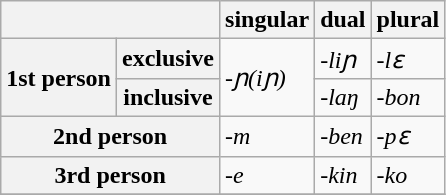<table class="wikitable">
<tr>
<th colspan="2"></th>
<th>singular</th>
<th>dual</th>
<th>plural</th>
</tr>
<tr>
<th rowspan="2">1st person</th>
<th>exclusive</th>
<td rowspan="2"><em>-ɲ(iɲ)</em></td>
<td><em>-liɲ</em></td>
<td><em>-lɛ</em></td>
</tr>
<tr>
<th>inclusive</th>
<td><em>-laŋ</em></td>
<td><em>-bon</em></td>
</tr>
<tr>
<th colspan="2">2nd person</th>
<td><em>-m</em></td>
<td><em>-ben</em></td>
<td><em>-pɛ</em></td>
</tr>
<tr>
<th colspan="2">3rd person</th>
<td><em>-e</em></td>
<td><em>-kin</em></td>
<td><em>-ko</em></td>
</tr>
<tr>
</tr>
</table>
